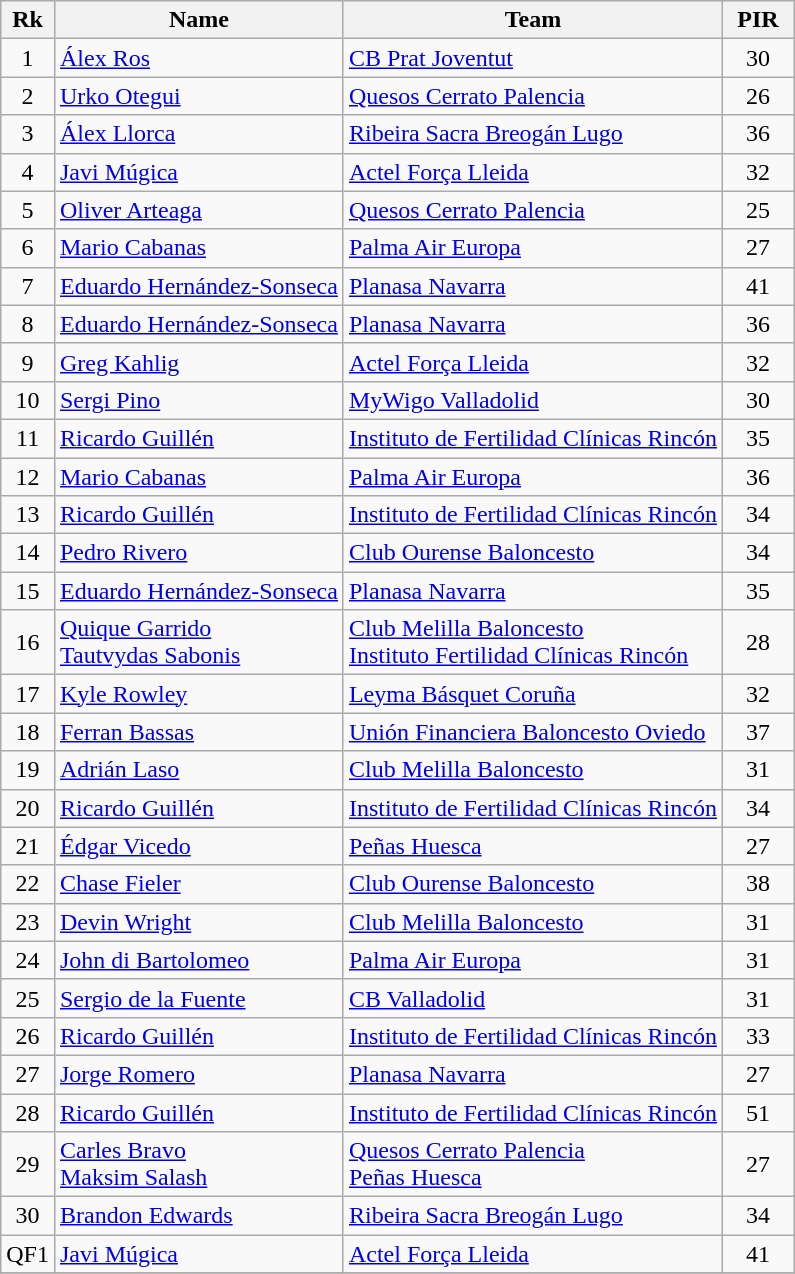<table class="wikitable" style="text-align: center;">
<tr>
<th>Rk</th>
<th>Name</th>
<th>Team</th>
<th width=40>PIR</th>
</tr>
<tr>
<td>1</td>
<td align="left"> <a href='#'>Álex Ros</a></td>
<td align="left"><a href='#'>CB Prat Joventut</a></td>
<td>30</td>
</tr>
<tr>
<td>2</td>
<td align="left"> <a href='#'>Urko Otegui</a></td>
<td align="left"><a href='#'>Quesos Cerrato Palencia</a></td>
<td>26</td>
</tr>
<tr>
<td>3</td>
<td align="left"> <a href='#'>Álex Llorca</a></td>
<td align="left"><a href='#'>Ribeira Sacra Breogán Lugo</a></td>
<td>36</td>
</tr>
<tr>
<td>4</td>
<td align="left"> <a href='#'>Javi Múgica</a></td>
<td align="left"><a href='#'>Actel Força Lleida</a></td>
<td>32</td>
</tr>
<tr>
<td>5</td>
<td align="left"> <a href='#'>Oliver Arteaga</a></td>
<td align="left"><a href='#'>Quesos Cerrato Palencia</a></td>
<td>25</td>
</tr>
<tr>
<td>6</td>
<td align="left"> <a href='#'>Mario Cabanas</a></td>
<td align="left"><a href='#'>Palma Air Europa</a></td>
<td>27</td>
</tr>
<tr>
<td>7</td>
<td align="left"> <a href='#'>Eduardo Hernández-Sonseca</a></td>
<td align="left"><a href='#'>Planasa Navarra</a></td>
<td>41</td>
</tr>
<tr>
<td>8</td>
<td align="left"> <a href='#'>Eduardo Hernández-Sonseca</a></td>
<td align="left"><a href='#'>Planasa Navarra</a></td>
<td>36</td>
</tr>
<tr>
<td>9</td>
<td align="left"> <a href='#'>Greg Kahlig</a></td>
<td align="left"><a href='#'>Actel Força Lleida</a></td>
<td>32</td>
</tr>
<tr>
<td>10</td>
<td align="left"> <a href='#'>Sergi Pino</a></td>
<td align="left"><a href='#'>MyWigo Valladolid</a></td>
<td>30</td>
</tr>
<tr>
<td>11</td>
<td align="left"> <a href='#'>Ricardo Guillén</a></td>
<td align="left"><a href='#'>Instituto de Fertilidad Clínicas Rincón</a></td>
<td>35</td>
</tr>
<tr>
<td>12</td>
<td align="left"> <a href='#'>Mario Cabanas</a></td>
<td align="left"><a href='#'>Palma Air Europa</a></td>
<td>36</td>
</tr>
<tr>
<td>13</td>
<td align="left"> <a href='#'>Ricardo Guillén</a></td>
<td align="left"><a href='#'>Instituto de Fertilidad Clínicas Rincón</a></td>
<td>34</td>
</tr>
<tr>
<td>14</td>
<td align="left"> <a href='#'>Pedro Rivero</a></td>
<td align="left"><a href='#'>Club Ourense Baloncesto</a></td>
<td>34</td>
</tr>
<tr F>
<td>15</td>
<td align="left"> <a href='#'>Eduardo Hernández-Sonseca</a></td>
<td align="left"><a href='#'>Planasa Navarra</a></td>
<td>35</td>
</tr>
<tr>
<td>16</td>
<td align="left"> <a href='#'>Quique Garrido</a><br> <a href='#'>Tautvydas Sabonis</a></td>
<td align="left"><a href='#'>Club Melilla Baloncesto</a><br><a href='#'>Instituto Fertilidad Clínicas Rincón</a></td>
<td>28</td>
</tr>
<tr>
<td>17</td>
<td align="left"> <a href='#'>Kyle Rowley</a></td>
<td align="left"><a href='#'>Leyma Básquet Coruña</a></td>
<td>32</td>
</tr>
<tr>
<td>18</td>
<td align="left"> <a href='#'>Ferran Bassas</a></td>
<td align="left"><a href='#'>Unión Financiera Baloncesto Oviedo</a></td>
<td>37</td>
</tr>
<tr>
<td>19</td>
<td align="left"> <a href='#'>Adrián Laso</a></td>
<td align="left"><a href='#'>Club Melilla Baloncesto</a></td>
<td>31</td>
</tr>
<tr>
<td>20</td>
<td align="left"> <a href='#'>Ricardo Guillén</a></td>
<td align="left"><a href='#'>Instituto de Fertilidad Clínicas Rincón</a></td>
<td>34</td>
</tr>
<tr>
<td>21</td>
<td align="left"> <a href='#'>Édgar Vicedo</a></td>
<td align="left"><a href='#'>Peñas Huesca</a></td>
<td>27</td>
</tr>
<tr>
<td>22</td>
<td align="left"> <a href='#'>Chase Fieler</a></td>
<td align="left"><a href='#'>Club Ourense Baloncesto</a></td>
<td>38</td>
</tr>
<tr>
<td>23</td>
<td align="left"> <a href='#'>Devin Wright</a></td>
<td align="left"><a href='#'>Club Melilla Baloncesto</a></td>
<td>31</td>
</tr>
<tr>
<td>24</td>
<td align="left"> <a href='#'>John di Bartolomeo</a></td>
<td align="left"><a href='#'>Palma Air Europa</a></td>
<td>31</td>
</tr>
<tr>
<td>25</td>
<td align="left"> <a href='#'>Sergio de la Fuente</a></td>
<td align="left"><a href='#'>CB Valladolid</a></td>
<td>31</td>
</tr>
<tr>
<td>26</td>
<td align="left"> <a href='#'>Ricardo Guillén</a></td>
<td align="left"><a href='#'>Instituto de Fertilidad Clínicas Rincón</a></td>
<td>33</td>
</tr>
<tr>
<td>27</td>
<td align="left"> <a href='#'>Jorge Romero</a></td>
<td align="left"><a href='#'>Planasa Navarra</a></td>
<td>27</td>
</tr>
<tr>
<td>28</td>
<td align="left"> <a href='#'>Ricardo Guillén</a></td>
<td align="left"><a href='#'>Instituto de Fertilidad Clínicas Rincón</a></td>
<td>51</td>
</tr>
<tr>
<td>29</td>
<td align="left"> <a href='#'>Carles Bravo</a><br> <a href='#'>Maksim Salash</a></td>
<td align="left"><a href='#'>Quesos Cerrato Palencia</a><br><a href='#'>Peñas Huesca</a></td>
<td>27</td>
</tr>
<tr>
<td>30</td>
<td align="left"> <a href='#'>Brandon Edwards</a></td>
<td align="left"><a href='#'>Ribeira Sacra Breogán Lugo</a></td>
<td>34</td>
</tr>
<tr>
<td>QF1</td>
<td align="left"> <a href='#'>Javi Múgica</a></td>
<td align="left"><a href='#'>Actel Força Lleida</a></td>
<td>41</td>
</tr>
<tr>
</tr>
</table>
